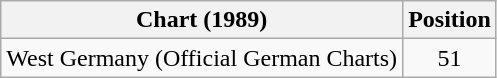<table class="wikitable">
<tr>
<th>Chart (1989)</th>
<th>Position</th>
</tr>
<tr>
<td>West Germany (Official German Charts)</td>
<td align="center">51</td>
</tr>
</table>
